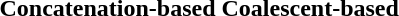<table style="background: transparent;">
<tr>
<th>Concatenation-based</th>
<th>Coalescent-based</th>
</tr>
<tr>
<td></td>
<td></td>
</tr>
</table>
